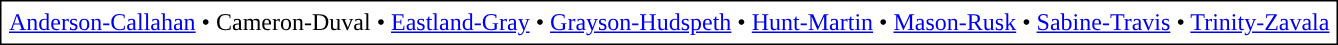<table border="1" cellspacing="0" cellpadding="5" align="center" rules="all" style="margin:1em 1em 1em 0; border-collapse:collapse;">
<tr>
<td><a href='#'>Anderson-Callahan</a> • Cameron-Duval • <a href='#'>Eastland-Gray</a> • <a href='#'>Grayson-Hudspeth</a> • <a href='#'>Hunt-Martin</a> • <a href='#'>Mason-Rusk</a> • <a href='#'>Sabine-Travis</a> • <a href='#'>Trinity-Zavala</a></td>
</tr>
</table>
